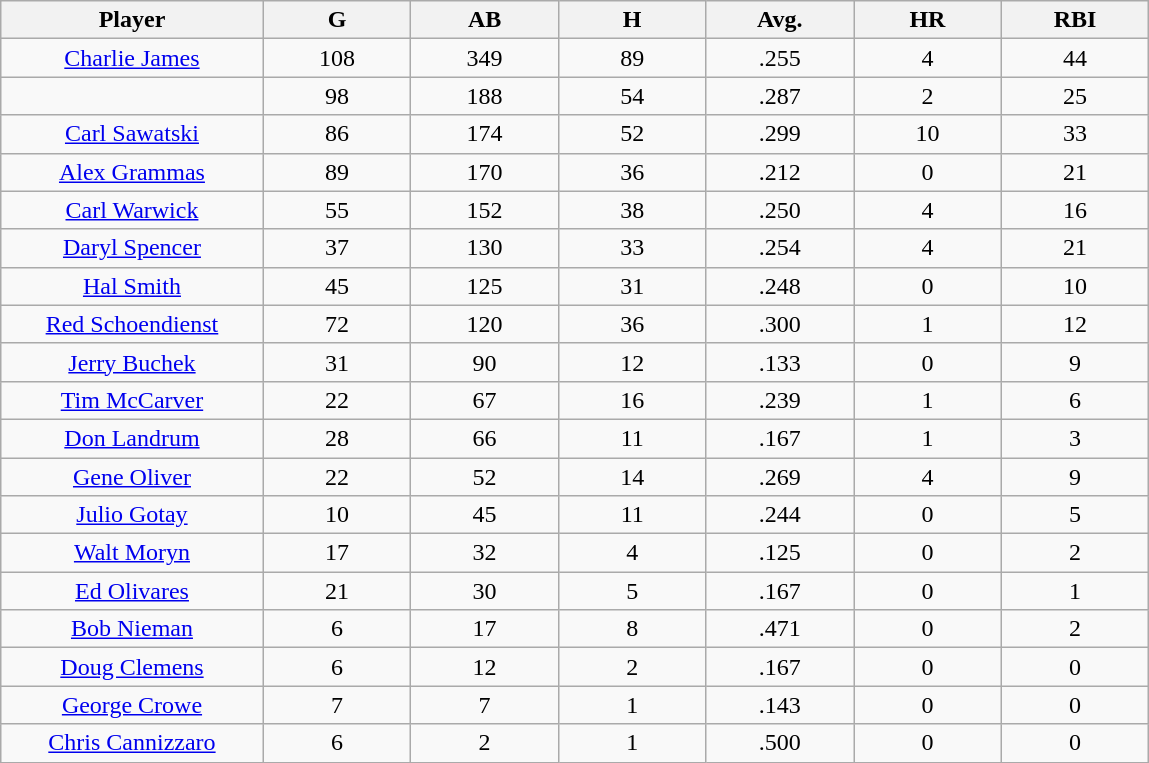<table class="wikitable sortable">
<tr>
<th bgcolor="#DDDDFF" width="16%">Player</th>
<th bgcolor="#DDDDFF" width="9%">G</th>
<th bgcolor="#DDDDFF" width="9%">AB</th>
<th bgcolor="#DDDDFF" width="9%">H</th>
<th bgcolor="#DDDDFF" width="9%">Avg.</th>
<th bgcolor="#DDDDFF" width="9%">HR</th>
<th bgcolor="#DDDDFF" width="9%">RBI</th>
</tr>
<tr align="center">
<td><a href='#'>Charlie James</a></td>
<td>108</td>
<td>349</td>
<td>89</td>
<td>.255</td>
<td>4</td>
<td>44</td>
</tr>
<tr align="center">
<td></td>
<td>98</td>
<td>188</td>
<td>54</td>
<td>.287</td>
<td>2</td>
<td>25</td>
</tr>
<tr align="center">
<td><a href='#'>Carl Sawatski</a></td>
<td>86</td>
<td>174</td>
<td>52</td>
<td>.299</td>
<td>10</td>
<td>33</td>
</tr>
<tr align="center">
<td><a href='#'>Alex Grammas</a></td>
<td>89</td>
<td>170</td>
<td>36</td>
<td>.212</td>
<td>0</td>
<td>21</td>
</tr>
<tr align="center">
<td><a href='#'>Carl Warwick</a></td>
<td>55</td>
<td>152</td>
<td>38</td>
<td>.250</td>
<td>4</td>
<td>16</td>
</tr>
<tr align="center">
<td><a href='#'>Daryl Spencer</a></td>
<td>37</td>
<td>130</td>
<td>33</td>
<td>.254</td>
<td>4</td>
<td>21</td>
</tr>
<tr align="center">
<td><a href='#'>Hal Smith</a></td>
<td>45</td>
<td>125</td>
<td>31</td>
<td>.248</td>
<td>0</td>
<td>10</td>
</tr>
<tr align="center">
<td><a href='#'>Red Schoendienst</a></td>
<td>72</td>
<td>120</td>
<td>36</td>
<td>.300</td>
<td>1</td>
<td>12</td>
</tr>
<tr align="center">
<td><a href='#'>Jerry Buchek</a></td>
<td>31</td>
<td>90</td>
<td>12</td>
<td>.133</td>
<td>0</td>
<td>9</td>
</tr>
<tr align="center">
<td><a href='#'>Tim McCarver</a></td>
<td>22</td>
<td>67</td>
<td>16</td>
<td>.239</td>
<td>1</td>
<td>6</td>
</tr>
<tr align="center">
<td><a href='#'>Don Landrum</a></td>
<td>28</td>
<td>66</td>
<td>11</td>
<td>.167</td>
<td>1</td>
<td>3</td>
</tr>
<tr align="center">
<td><a href='#'>Gene Oliver</a></td>
<td>22</td>
<td>52</td>
<td>14</td>
<td>.269</td>
<td>4</td>
<td>9</td>
</tr>
<tr align="center">
<td><a href='#'>Julio Gotay</a></td>
<td>10</td>
<td>45</td>
<td>11</td>
<td>.244</td>
<td>0</td>
<td>5</td>
</tr>
<tr align="center">
<td><a href='#'>Walt Moryn</a></td>
<td>17</td>
<td>32</td>
<td>4</td>
<td>.125</td>
<td>0</td>
<td>2</td>
</tr>
<tr align="center">
<td><a href='#'>Ed Olivares</a></td>
<td>21</td>
<td>30</td>
<td>5</td>
<td>.167</td>
<td>0</td>
<td>1</td>
</tr>
<tr align="center">
<td><a href='#'>Bob Nieman</a></td>
<td>6</td>
<td>17</td>
<td>8</td>
<td>.471</td>
<td>0</td>
<td>2</td>
</tr>
<tr align="center">
<td><a href='#'>Doug Clemens</a></td>
<td>6</td>
<td>12</td>
<td>2</td>
<td>.167</td>
<td>0</td>
<td>0</td>
</tr>
<tr align="center">
<td><a href='#'>George Crowe</a></td>
<td>7</td>
<td>7</td>
<td>1</td>
<td>.143</td>
<td>0</td>
<td>0</td>
</tr>
<tr align="center">
<td><a href='#'>Chris Cannizzaro</a></td>
<td>6</td>
<td>2</td>
<td>1</td>
<td>.500</td>
<td>0</td>
<td>0</td>
</tr>
</table>
